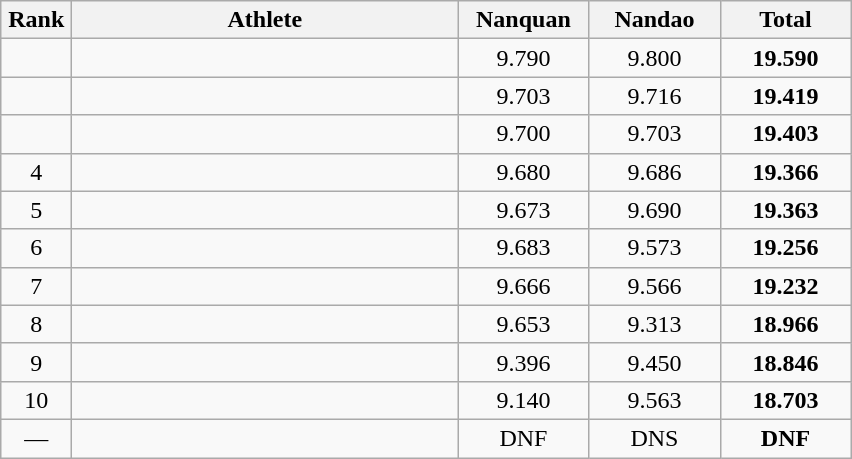<table class=wikitable style="text-align:center">
<tr>
<th width=40>Rank</th>
<th width=250>Athlete</th>
<th width=80>Nanquan</th>
<th width=80>Nandao</th>
<th width=80>Total</th>
</tr>
<tr>
<td></td>
<td align="left"></td>
<td>9.790</td>
<td>9.800</td>
<td><strong>19.590</strong></td>
</tr>
<tr>
<td></td>
<td align="left"></td>
<td>9.703</td>
<td>9.716</td>
<td><strong>19.419</strong></td>
</tr>
<tr>
<td></td>
<td align="left"></td>
<td>9.700</td>
<td>9.703</td>
<td><strong>19.403</strong></td>
</tr>
<tr>
<td>4</td>
<td align="left"></td>
<td>9.680</td>
<td>9.686</td>
<td><strong>19.366</strong></td>
</tr>
<tr>
<td>5</td>
<td align="left"></td>
<td>9.673</td>
<td>9.690</td>
<td><strong>19.363</strong></td>
</tr>
<tr>
<td>6</td>
<td align="left"></td>
<td>9.683</td>
<td>9.573</td>
<td><strong>19.256</strong></td>
</tr>
<tr>
<td>7</td>
<td align="left"></td>
<td>9.666</td>
<td>9.566</td>
<td><strong>19.232</strong></td>
</tr>
<tr>
<td>8</td>
<td align="left"></td>
<td>9.653</td>
<td>9.313</td>
<td><strong>18.966</strong></td>
</tr>
<tr>
<td>9</td>
<td align="left"></td>
<td>9.396</td>
<td>9.450</td>
<td><strong>18.846</strong></td>
</tr>
<tr>
<td>10</td>
<td align="left"></td>
<td>9.140</td>
<td>9.563</td>
<td><strong>18.703</strong></td>
</tr>
<tr>
<td>—</td>
<td align="left"></td>
<td>DNF</td>
<td>DNS</td>
<td><strong>DNF</strong></td>
</tr>
</table>
